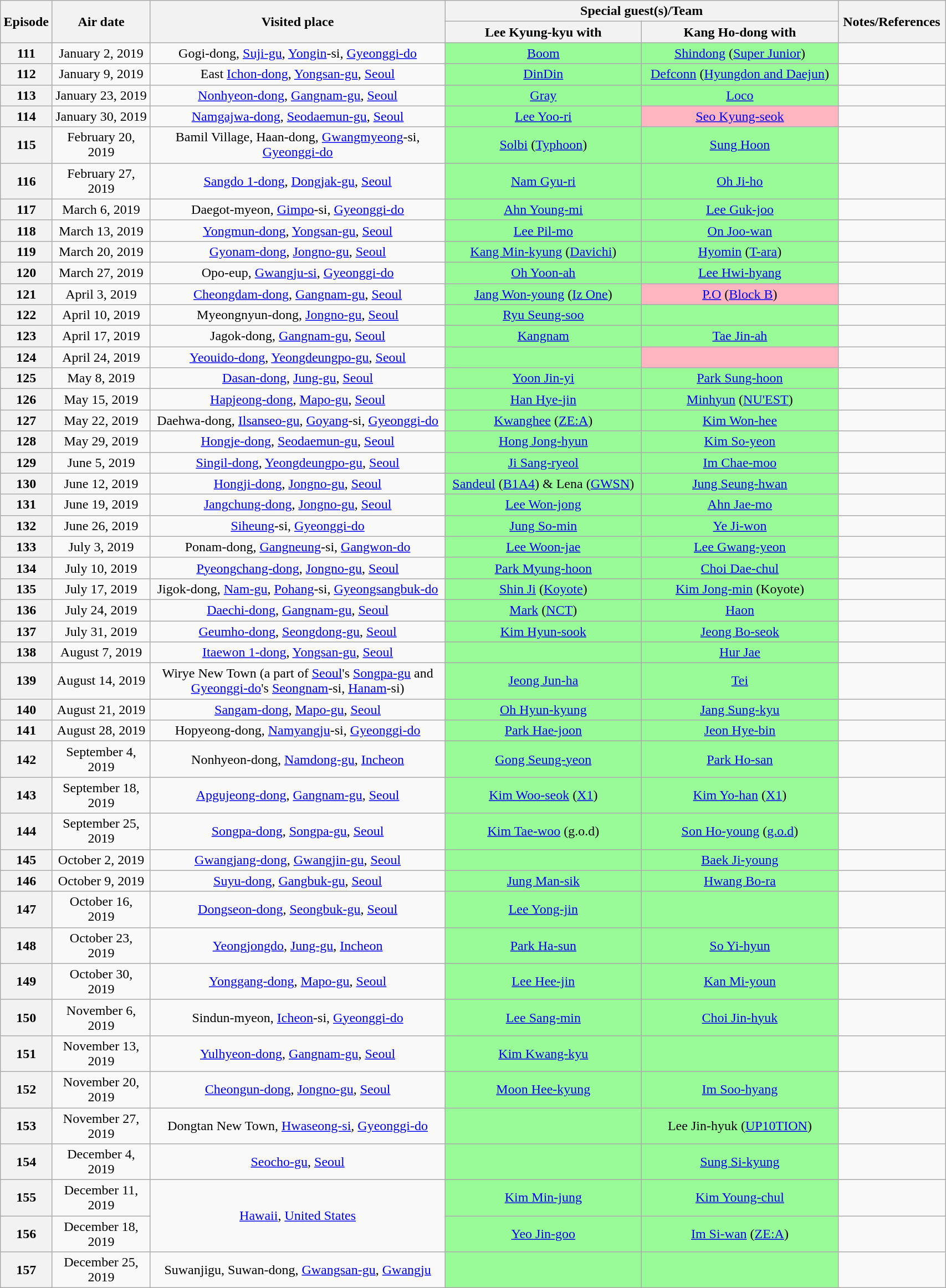<table class="wikitable" style="text-align:center; width:90%;">
<tr>
<th rowspan="2" width="1%">Episode</th>
<th rowspan="2" width="10%">Air date</th>
<th rowspan="2" width="30%">Visited place</th>
<th colspan="2" width="40%">Special guest(s)/Team</th>
<th rowspan="2" width="10%">Notes/References</th>
</tr>
<tr>
<th width="20%">Lee Kyung-kyu with</th>
<th width="20%">Kang Ho-dong with</th>
</tr>
<tr>
<th>111</th>
<td>January 2, 2019</td>
<td>Gogi-dong, <a href='#'>Suji-gu</a>, <a href='#'>Yongin</a>-si, <a href='#'>Gyeonggi-do</a></td>
<td bgcolor=palegreen><a href='#'>Boom</a></td>
<td bgcolor=palegreen><a href='#'>Shindong</a> (<a href='#'>Super Junior</a>)</td>
<td></td>
</tr>
<tr>
<th>112</th>
<td>January 9, 2019</td>
<td>East <a href='#'>Ichon-dong</a>, <a href='#'>Yongsan-gu</a>, <a href='#'>Seoul</a></td>
<td bgcolor=palegreen><a href='#'>DinDin</a></td>
<td bgcolor=palegreen><a href='#'>Defconn</a> (<a href='#'>Hyungdon and Daejun</a>)</td>
<td></td>
</tr>
<tr>
<th>113</th>
<td>January 23, 2019</td>
<td><a href='#'>Nonhyeon-dong</a>, <a href='#'>Gangnam-gu</a>, <a href='#'>Seoul</a></td>
<td bgcolor=palegreen><a href='#'>Gray</a></td>
<td bgcolor=palegreen><a href='#'>Loco</a></td>
<td></td>
</tr>
<tr>
<th>114</th>
<td>January 30, 2019</td>
<td><a href='#'>Namgajwa-dong</a>, <a href='#'>Seodaemun-gu</a>, <a href='#'>Seoul</a></td>
<td bgcolor=palegreen><a href='#'>Lee Yoo-ri</a></td>
<td bgcolor=lightpink><a href='#'>Seo Kyung-seok</a></td>
<td></td>
</tr>
<tr>
<th>115</th>
<td>February 20, 2019</td>
<td>Bamil Village, Haan-dong, <a href='#'>Gwangmyeong</a>-si, <a href='#'>Gyeonggi-do</a></td>
<td bgcolor=palegreen><a href='#'>Solbi</a> (<a href='#'>Typhoon</a>)</td>
<td bgcolor=palegreen><a href='#'>Sung Hoon</a></td>
<td></td>
</tr>
<tr>
<th>116</th>
<td>February 27, 2019</td>
<td><a href='#'>Sangdo 1-dong</a>, <a href='#'>Dongjak-gu</a>, <a href='#'>Seoul</a></td>
<td bgcolor=palegreen><a href='#'>Nam Gyu-ri</a></td>
<td bgcolor=palegreen><a href='#'>Oh Ji-ho</a></td>
<td></td>
</tr>
<tr>
<th>117</th>
<td>March 6, 2019</td>
<td>Daegot-myeon, <a href='#'>Gimpo</a>-si, <a href='#'>Gyeonggi-do</a></td>
<td bgcolor=palegreen><a href='#'>Ahn Young-mi</a></td>
<td bgcolor=palegreen><a href='#'>Lee Guk-joo</a></td>
<td></td>
</tr>
<tr>
<th>118</th>
<td>March 13, 2019</td>
<td><a href='#'>Yongmun-dong</a>, <a href='#'>Yongsan-gu</a>, <a href='#'>Seoul</a></td>
<td bgcolor=palegreen><a href='#'>Lee Pil-mo</a></td>
<td bgcolor=palegreen><a href='#'>On Joo-wan</a></td>
<td></td>
</tr>
<tr>
<th>119</th>
<td>March 20, 2019</td>
<td><a href='#'>Gyonam-dong</a>, <a href='#'>Jongno-gu</a>, <a href='#'>Seoul</a></td>
<td bgcolor=palegreen><a href='#'>Kang Min-kyung</a> (<a href='#'>Davichi</a>)</td>
<td bgcolor=palegreen><a href='#'>Hyomin</a> (<a href='#'>T-ara</a>)</td>
<td></td>
</tr>
<tr>
<th>120</th>
<td>March 27, 2019</td>
<td>Opo-eup, <a href='#'>Gwangju-si</a>, <a href='#'>Gyeonggi-do</a></td>
<td bgcolor=palegreen><a href='#'>Oh Yoon-ah</a></td>
<td bgcolor=palegreen><a href='#'>Lee Hwi-hyang</a></td>
<td></td>
</tr>
<tr>
<th>121</th>
<td>April 3, 2019</td>
<td><a href='#'>Cheongdam-dong</a>, <a href='#'>Gangnam-gu</a>, <a href='#'>Seoul</a></td>
<td bgcolor=palegreen><a href='#'>Jang Won-young</a> (<a href='#'>Iz One</a>)</td>
<td bgcolor=lightpink><a href='#'>P.O</a> (<a href='#'>Block B</a>)</td>
<td></td>
</tr>
<tr>
<th>122</th>
<td>April 10, 2019</td>
<td>Myeongnyun-dong, <a href='#'>Jongno-gu</a>, <a href='#'>Seoul</a></td>
<td bgcolor=palegreen><a href='#'>Ryu Seung-soo</a></td>
<td bgcolor=palegreen></td>
<td></td>
</tr>
<tr>
<th>123</th>
<td>April 17, 2019</td>
<td>Jagok-dong, <a href='#'>Gangnam-gu</a>, <a href='#'>Seoul</a></td>
<td bgcolor=palegreen><a href='#'>Kangnam</a></td>
<td bgcolor=palegreen><a href='#'>Tae Jin-ah</a></td>
<td></td>
</tr>
<tr>
<th>124</th>
<td>April 24, 2019</td>
<td><a href='#'>Yeouido-dong</a>, <a href='#'>Yeongdeungpo-gu</a>, <a href='#'>Seoul</a></td>
<td bgcolor=palegreen></td>
<td bgcolor=lightpink></td>
<td></td>
</tr>
<tr>
<th>125</th>
<td>May 8, 2019</td>
<td><a href='#'>Dasan-dong</a>, <a href='#'>Jung-gu</a>, <a href='#'>Seoul</a></td>
<td bgcolor=palegreen><a href='#'>Yoon Jin-yi</a></td>
<td bgcolor=palegreen><a href='#'>Park Sung-hoon</a></td>
<td></td>
</tr>
<tr>
<th>126</th>
<td>May 15, 2019</td>
<td><a href='#'>Hapjeong-dong</a>, <a href='#'>Mapo-gu</a>, <a href='#'>Seoul</a></td>
<td bgcolor=palegreen><a href='#'>Han Hye-jin</a></td>
<td bgcolor=palegreen><a href='#'>Minhyun</a> (<a href='#'>NU'EST</a>)</td>
<td></td>
</tr>
<tr>
<th>127</th>
<td>May 22, 2019</td>
<td>Daehwa-dong, <a href='#'>Ilsanseo-gu</a>, <a href='#'>Goyang</a>-si, <a href='#'>Gyeonggi-do</a></td>
<td bgcolor=palegreen><a href='#'>Kwanghee</a> (<a href='#'>ZE:A</a>)</td>
<td bgcolor=palegreen><a href='#'>Kim Won-hee</a></td>
<td></td>
</tr>
<tr>
<th>128</th>
<td>May 29, 2019</td>
<td><a href='#'>Hongje-dong</a>, <a href='#'>Seodaemun-gu</a>, <a href='#'>Seoul</a></td>
<td bgcolor=palegreen><a href='#'>Hong Jong-hyun</a></td>
<td bgcolor=palegreen><a href='#'>Kim So-yeon</a></td>
<td></td>
</tr>
<tr>
<th>129</th>
<td>June 5, 2019</td>
<td><a href='#'>Singil-dong</a>, <a href='#'>Yeongdeungpo-gu</a>, <a href='#'>Seoul</a></td>
<td bgcolor=palegreen><a href='#'>Ji Sang-ryeol</a></td>
<td bgcolor=palegreen><a href='#'>Im Chae-moo</a></td>
<td></td>
</tr>
<tr>
<th>130</th>
<td>June 12, 2019</td>
<td><a href='#'>Hongji-dong</a>, <a href='#'>Jongno-gu</a>, <a href='#'>Seoul</a></td>
<td bgcolor=palegreen><a href='#'>Sandeul</a> (<a href='#'>B1A4</a>) & Lena (<a href='#'>GWSN</a>)</td>
<td bgcolor=palegreen><a href='#'>Jung Seung-hwan</a></td>
<td></td>
</tr>
<tr>
<th>131</th>
<td>June 19, 2019</td>
<td><a href='#'>Jangchung-dong</a>, <a href='#'>Jongno-gu</a>, <a href='#'>Seoul</a></td>
<td bgcolor=palegreen><a href='#'>Lee Won-jong</a></td>
<td bgcolor=palegreen><a href='#'>Ahn Jae-mo</a></td>
<td></td>
</tr>
<tr>
<th>132</th>
<td>June 26, 2019</td>
<td><a href='#'>Siheung</a>-si, <a href='#'>Gyeonggi-do</a></td>
<td bgcolor=palegreen><a href='#'>Jung So-min</a></td>
<td bgcolor=palegreen><a href='#'>Ye Ji-won</a></td>
<td></td>
</tr>
<tr>
<th>133</th>
<td>July 3, 2019</td>
<td>Ponam-dong, <a href='#'>Gangneung</a>-si, <a href='#'>Gangwon-do</a></td>
<td bgcolor=palegreen><a href='#'>Lee Woon-jae</a></td>
<td bgcolor=palegreen><a href='#'>Lee Gwang-yeon</a></td>
<td></td>
</tr>
<tr>
<th>134</th>
<td>July 10, 2019</td>
<td><a href='#'>Pyeongchang-dong</a>, <a href='#'>Jongno-gu</a>, <a href='#'>Seoul</a></td>
<td bgcolor=palegreen><a href='#'>Park Myung-hoon</a></td>
<td bgcolor=palegreen><a href='#'>Choi Dae-chul</a></td>
<td></td>
</tr>
<tr>
<th>135</th>
<td>July 17, 2019</td>
<td>Jigok-dong, <a href='#'>Nam-gu</a>, <a href='#'>Pohang</a>-si, <a href='#'>Gyeongsangbuk-do</a></td>
<td bgcolor=palegreen><a href='#'>Shin Ji</a> (<a href='#'>Koyote</a>)</td>
<td bgcolor=palegreen><a href='#'>Kim Jong-min</a> (Koyote)</td>
<td></td>
</tr>
<tr>
<th>136</th>
<td>July 24, 2019</td>
<td><a href='#'>Daechi-dong</a>, <a href='#'>Gangnam-gu</a>, <a href='#'>Seoul</a></td>
<td bgcolor=palegreen><a href='#'>Mark</a> (<a href='#'>NCT</a>)</td>
<td bgcolor=palegreen><a href='#'>Haon</a></td>
<td></td>
</tr>
<tr>
<th>137</th>
<td>July 31, 2019</td>
<td><a href='#'>Geumho-dong</a>, <a href='#'>Seongdong-gu</a>, <a href='#'>Seoul</a></td>
<td bgcolor=palegreen><a href='#'>Kim Hyun-sook</a></td>
<td bgcolor=palegreen><a href='#'>Jeong Bo-seok</a></td>
<td></td>
</tr>
<tr>
<th>138</th>
<td>August 7, 2019</td>
<td><a href='#'>Itaewon 1-dong</a>, <a href='#'>Yongsan-gu</a>, <a href='#'>Seoul</a></td>
<td bgcolor=palegreen></td>
<td bgcolor=palegreen><a href='#'>Hur Jae</a></td>
<td></td>
</tr>
<tr>
<th>139</th>
<td>August 14, 2019</td>
<td>Wirye New Town (a part of <a href='#'>Seoul</a>'s <a href='#'>Songpa-gu</a> and <a href='#'>Gyeonggi-do</a>'s <a href='#'>Seongnam</a>-si, <a href='#'>Hanam</a>-si)</td>
<td bgcolor=palegreen><a href='#'>Jeong Jun-ha</a></td>
<td bgcolor=palegreen><a href='#'>Tei</a></td>
<td></td>
</tr>
<tr>
<th>140</th>
<td>August 21, 2019</td>
<td><a href='#'>Sangam-dong</a>, <a href='#'>Mapo-gu</a>, <a href='#'>Seoul</a></td>
<td bgcolor=palegreen><a href='#'>Oh Hyun-kyung</a></td>
<td bgcolor=palegreen><a href='#'>Jang Sung-kyu</a></td>
<td></td>
</tr>
<tr>
<th>141</th>
<td>August 28, 2019</td>
<td>Hopyeong-dong, <a href='#'>Namyangju</a>-si, <a href='#'>Gyeonggi-do</a></td>
<td bgcolor=palegreen><a href='#'>Park Hae-joon</a></td>
<td bgcolor=palegreen><a href='#'>Jeon Hye-bin</a></td>
<td></td>
</tr>
<tr>
<th>142</th>
<td>September 4, 2019</td>
<td>Nonhyeon-dong, <a href='#'>Namdong-gu</a>, <a href='#'>Incheon</a></td>
<td bgcolor=palegreen><a href='#'>Gong Seung-yeon</a></td>
<td bgcolor=palegreen><a href='#'>Park Ho-san</a></td>
<td></td>
</tr>
<tr>
<th>143</th>
<td>September 18, 2019</td>
<td><a href='#'>Apgujeong-dong</a>, <a href='#'>Gangnam-gu</a>, <a href='#'>Seoul</a></td>
<td bgcolor=palegreen><a href='#'>Kim Woo-seok</a> (<a href='#'>X1</a>)</td>
<td bgcolor=palegreen><a href='#'>Kim Yo-han</a> (<a href='#'>X1</a>)</td>
<td></td>
</tr>
<tr>
<th>144</th>
<td>September 25, 2019</td>
<td><a href='#'>Songpa-dong</a>, <a href='#'>Songpa-gu</a>, <a href='#'>Seoul</a></td>
<td bgcolor=palegreen><a href='#'>Kim Tae-woo</a> (g.o.d)</td>
<td bgcolor=palegreen><a href='#'>Son Ho-young</a> (<a href='#'>g.o.d</a>)</td>
<td></td>
</tr>
<tr>
<th>145</th>
<td>October 2, 2019</td>
<td><a href='#'>Gwangjang-dong</a>, <a href='#'>Gwangjin-gu</a>, <a href='#'>Seoul</a></td>
<td bgcolor=palegreen></td>
<td bgcolor=palegreen><a href='#'>Baek Ji-young</a></td>
<td></td>
</tr>
<tr>
<th>146</th>
<td>October 9, 2019</td>
<td><a href='#'>Suyu-dong</a>, <a href='#'>Gangbuk-gu</a>, <a href='#'>Seoul</a></td>
<td bgcolor=palegreen><a href='#'>Jung Man-sik</a></td>
<td bgcolor=palegreen><a href='#'>Hwang Bo-ra</a></td>
<td></td>
</tr>
<tr>
<th>147</th>
<td>October 16, 2019</td>
<td><a href='#'>Dongseon-dong</a>, <a href='#'>Seongbuk-gu</a>, <a href='#'>Seoul</a></td>
<td bgcolor=palegreen><a href='#'>Lee Yong-jin</a></td>
<td bgcolor=palegreen></td>
<td></td>
</tr>
<tr>
<th>148</th>
<td>October 23, 2019</td>
<td><a href='#'>Yeongjongdo</a>, <a href='#'>Jung-gu</a>, <a href='#'>Incheon</a></td>
<td bgcolor=palegreen><a href='#'>Park Ha-sun</a></td>
<td bgcolor=palegreen><a href='#'>So Yi-hyun</a></td>
<td><br></td>
</tr>
<tr>
<th>149</th>
<td>October 30, 2019</td>
<td><a href='#'>Yonggang-dong</a>, <a href='#'>Mapo-gu</a>, <a href='#'>Seoul</a></td>
<td bgcolor=palegreen><a href='#'>Lee Hee-jin</a></td>
<td bgcolor=palegreen><a href='#'>Kan Mi-youn</a></td>
<td></td>
</tr>
<tr>
<th>150</th>
<td>November 6, 2019</td>
<td>Sindun-myeon, <a href='#'>Icheon</a>-si, <a href='#'>Gyeonggi-do</a></td>
<td bgcolor=palegreen><a href='#'>Lee Sang-min</a></td>
<td bgcolor=palegreen><a href='#'>Choi Jin-hyuk</a></td>
<td></td>
</tr>
<tr>
<th>151</th>
<td>November 13, 2019</td>
<td><a href='#'>Yulhyeon-dong</a>, <a href='#'>Gangnam-gu</a>, <a href='#'>Seoul</a></td>
<td bgcolor=palegreen><a href='#'>Kim Kwang-kyu</a></td>
<td bgcolor=palegreen></td>
<td></td>
</tr>
<tr>
<th>152</th>
<td>November 20, 2019</td>
<td><a href='#'>Cheongun-dong</a>, <a href='#'>Jongno-gu</a>, <a href='#'>Seoul</a></td>
<td bgcolor=palegreen><a href='#'>Moon Hee-kyung</a></td>
<td bgcolor=palegreen><a href='#'>Im Soo-hyang</a></td>
<td></td>
</tr>
<tr>
<th>153</th>
<td>November 27, 2019</td>
<td>Dongtan New Town, <a href='#'>Hwaseong-si</a>, <a href='#'>Gyeonggi-do</a></td>
<td bgcolor=palegreen></td>
<td bgcolor=palegreen>Lee Jin-hyuk (<a href='#'>UP10TION</a>)</td>
<td></td>
</tr>
<tr>
<th>154</th>
<td>December 4, 2019</td>
<td><a href='#'>Seocho-gu</a>, <a href='#'>Seoul</a></td>
<td bgcolor=palegreen></td>
<td bgcolor=palegreen><a href='#'>Sung Si-kyung</a></td>
<td></td>
</tr>
<tr>
<th>155</th>
<td>December 11, 2019</td>
<td rowspan=2><a href='#'>Hawaii</a>, <a href='#'>United States</a></td>
<td bgcolor=palegreen><a href='#'>Kim Min-jung</a></td>
<td bgcolor=palegreen><a href='#'>Kim Young-chul</a></td>
<td><br></td>
</tr>
<tr>
<th>156</th>
<td>December 18, 2019</td>
<td bgcolor=palegreen><a href='#'>Yeo Jin-goo</a></td>
<td bgcolor=palegreen><a href='#'>Im Si-wan</a> (<a href='#'>ZE:A</a>)</td>
<td></td>
</tr>
<tr>
<th>157</th>
<td>December 25, 2019</td>
<td>Suwanjigu, Suwan-dong, <a href='#'>Gwangsan-gu</a>, <a href='#'>Gwangju</a></td>
<td bgcolor=palegreen></td>
<td bgcolor=palegreen></td>
<td></td>
</tr>
</table>
